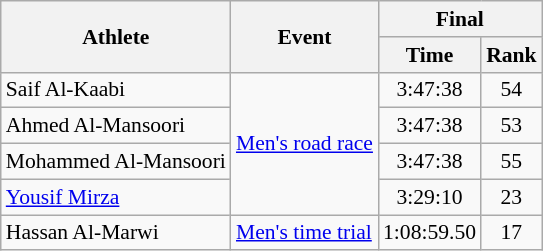<table class=wikitable style=font-size:90%;text-align:center>
<tr>
<th rowspan="2">Athlete</th>
<th rowspan="2">Event</th>
<th colspan=2>Final</th>
</tr>
<tr>
<th>Time</th>
<th>Rank</th>
</tr>
<tr>
<td align=left>Saif Al-Kaabi</td>
<td align=left rowspan=4><a href='#'>Men's road race</a></td>
<td>3:47:38</td>
<td>54</td>
</tr>
<tr>
<td align=left>Ahmed Al-Mansoori</td>
<td>3:47:38</td>
<td>53</td>
</tr>
<tr>
<td align=left>Mohammed Al-Mansoori</td>
<td>3:47:38</td>
<td>55</td>
</tr>
<tr>
<td align=left><a href='#'>Yousif Mirza</a></td>
<td>3:29:10</td>
<td>23</td>
</tr>
<tr>
<td align=left>Hassan Al-Marwi</td>
<td align=left><a href='#'>Men's time trial</a></td>
<td>1:08:59.50</td>
<td>17</td>
</tr>
</table>
